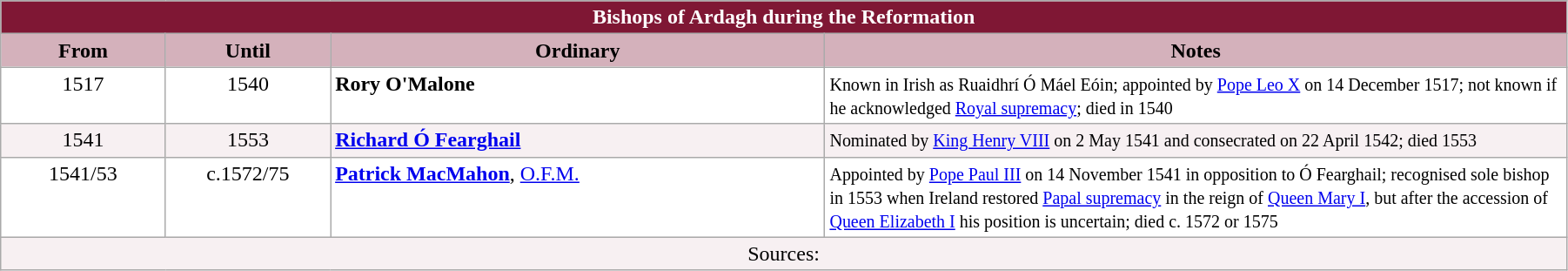<table class="wikitable" style="width:95%;" border="1" cellpadding="2">
<tr>
<th colspan="4" style="background-color: #7F1734; color: white;">Bishops of Ardagh during the Reformation</th>
</tr>
<tr align=center>
<th style="background-color: #D4B1BB; width: 10%;">From</th>
<th style="background-color: #D4B1BB; width: 10%;">Until</th>
<th style="background-color: #D4B1BB; width: 30%;">Ordinary</th>
<th style="background-color: #D4B1BB; width: 45%;">Notes</th>
</tr>
<tr valign=top bgcolor="white">
<td align=center>1517</td>
<td align=center>1540</td>
<td><strong>Rory O'Malone</strong></td>
<td><small>Known in Irish as Ruaidhrí Ó Máel Eóin; appointed by <a href='#'>Pope Leo X</a> on 14 December 1517; not known if he acknowledged <a href='#'>Royal supremacy</a>; died in 1540</small></td>
</tr>
<tr valign=top bgcolor="#F7F0F2">
<td align=center>1541</td>
<td align=center>1553</td>
<td><strong><a href='#'>Richard Ó Fearghail</a></strong></td>
<td><small>Nominated by <a href='#'>King Henry VIII</a> on 2 May 1541 and consecrated on 22 April 1542; died 1553</small></td>
</tr>
<tr valign=top bgcolor="white">
<td align=center>1541/53</td>
<td align=center>c.1572/75</td>
<td><strong><a href='#'>Patrick MacMahon</a></strong>, <a href='#'>O.F.M.</a></td>
<td><small>Appointed by <a href='#'>Pope Paul III</a> on 14 November 1541 in opposition to Ó Fearghail; recognised sole bishop in 1553 when Ireland restored <a href='#'>Papal supremacy</a> in the reign of <a href='#'>Queen Mary I</a>, but after the accession of <a href='#'>Queen Elizabeth I</a> his position is uncertain; died c. 1572 or 1575</small></td>
</tr>
<tr valign=top bgcolor="#F7F0F2">
<td colspan="4" style="text-align: center;">Sources:</td>
</tr>
</table>
